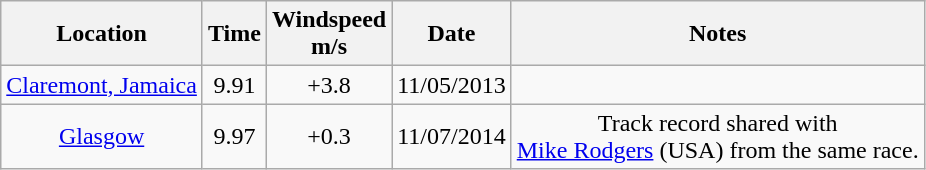<table class="wikitable" style= "text-align: center">
<tr>
<th>Location</th>
<th>Time</th>
<th>Windspeed<br>m/s</th>
<th>Date</th>
<th>Notes</th>
</tr>
<tr>
<td><a href='#'>Claremont, Jamaica</a></td>
<td>9.91</td>
<td>+3.8</td>
<td>11/05/2013</td>
<td></td>
</tr>
<tr>
<td><a href='#'>Glasgow</a></td>
<td>9.97</td>
<td>+0.3</td>
<td>11/07/2014</td>
<td>Track record shared with<br><a href='#'>Mike Rodgers</a> (USA) from the same race.</td>
</tr>
</table>
